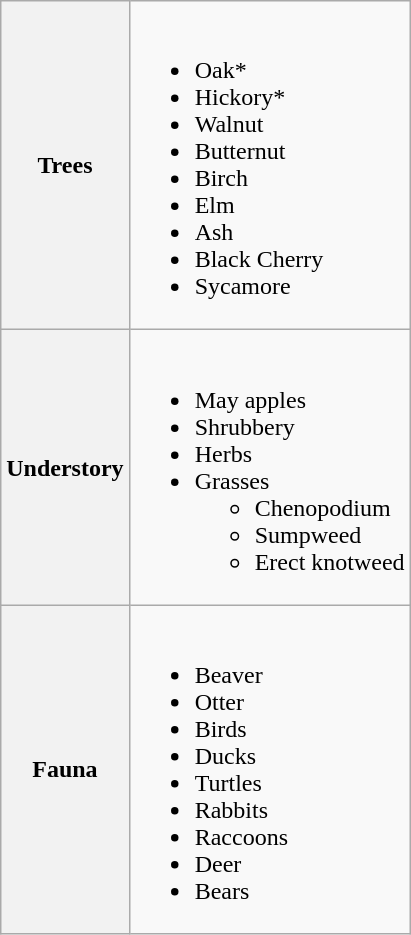<table class="wikitable">
<tr>
<th>Trees</th>
<td><br><ul><li>Oak*</li><li>Hickory*</li><li>Walnut</li><li>Butternut</li><li>Birch</li><li>Elm</li><li>Ash</li><li>Black Cherry</li><li>Sycamore</li></ul></td>
</tr>
<tr>
<th>Understory</th>
<td><br><ul><li>May apples</li><li>Shrubbery</li><li>Herbs</li><li>Grasses<ul><li>Chenopodium</li><li>Sumpweed</li><li>Erect knotweed</li></ul></li></ul></td>
</tr>
<tr>
<th>Fauna</th>
<td><br><ul><li>Beaver</li><li>Otter</li><li>Birds</li><li>Ducks</li><li>Turtles</li><li>Rabbits</li><li>Raccoons</li><li>Deer</li><li>Bears</li></ul></td>
</tr>
</table>
